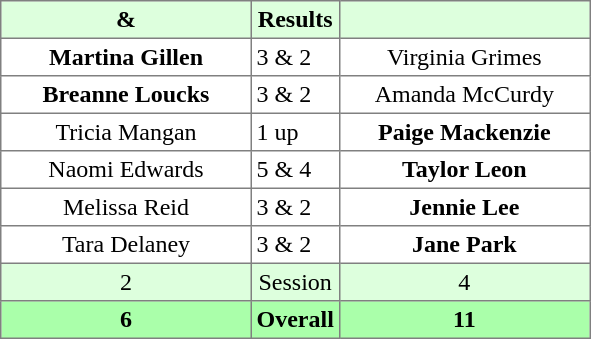<table border="1" cellpadding="3" style="border-collapse: collapse; text-align:center;">
<tr style="background:#ddffdd;">
<th width=160> & </th>
<th>Results</th>
<th width=160></th>
</tr>
<tr>
<td><strong>Martina Gillen</strong></td>
<td align=left> 3 & 2</td>
<td>Virginia Grimes</td>
</tr>
<tr>
<td><strong>Breanne Loucks</strong></td>
<td align=left> 3 & 2</td>
<td>Amanda McCurdy</td>
</tr>
<tr>
<td>Tricia Mangan</td>
<td align=left> 1 up</td>
<td><strong>Paige Mackenzie</strong></td>
</tr>
<tr>
<td>Naomi Edwards</td>
<td align=left> 5 & 4</td>
<td><strong>Taylor Leon</strong></td>
</tr>
<tr>
<td>Melissa Reid</td>
<td align=left> 3 & 2</td>
<td><strong>Jennie Lee</strong></td>
</tr>
<tr>
<td>Tara Delaney</td>
<td align=left> 3 & 2</td>
<td><strong>Jane Park</strong></td>
</tr>
<tr style="background:#ddffdd;">
<td>2</td>
<td>Session</td>
<td>4</td>
</tr>
<tr style="background:#aaffaa;">
<th>6</th>
<th>Overall</th>
<th>11</th>
</tr>
</table>
